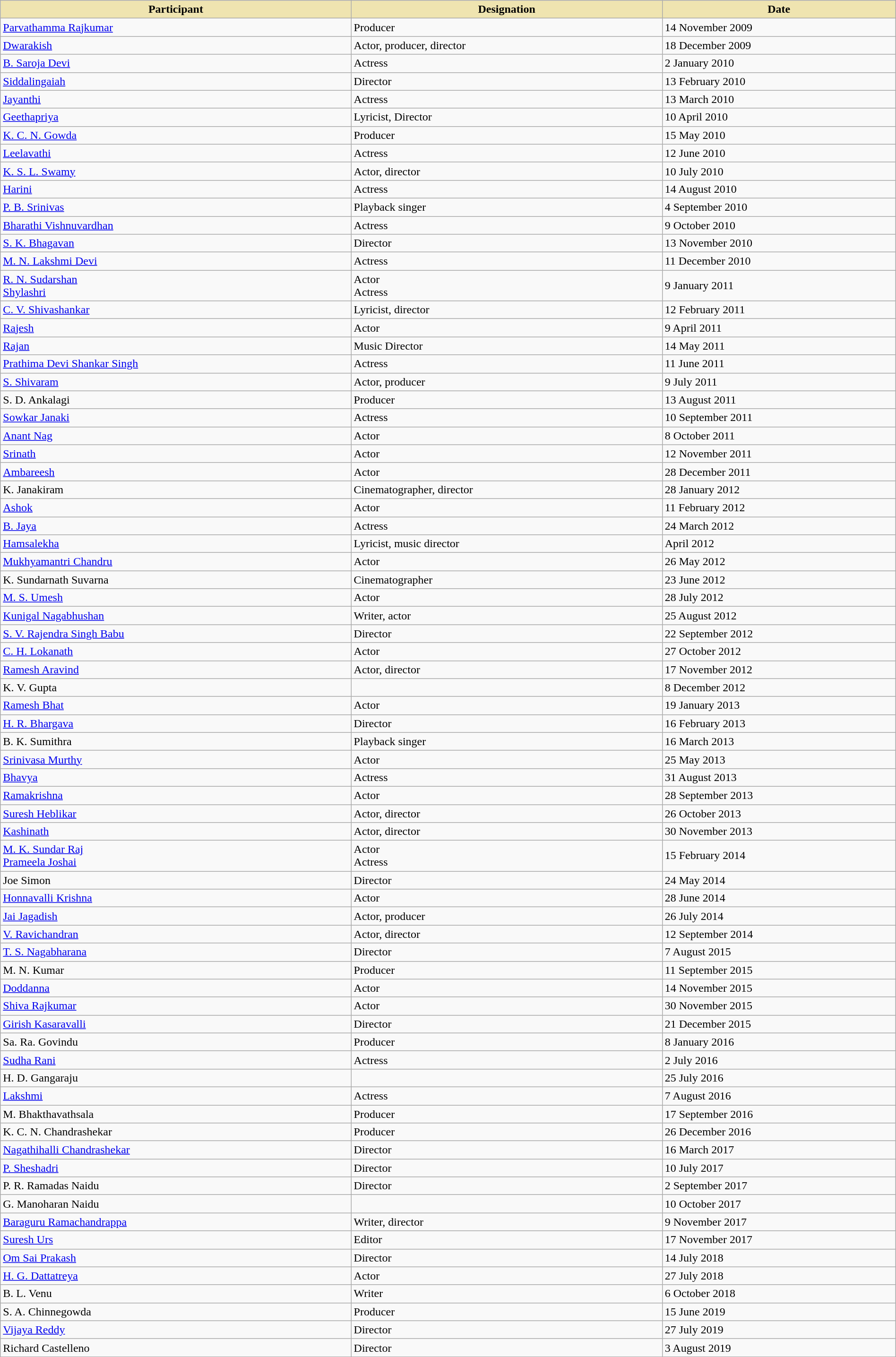<table class="wikitable" style="width:100%;">
<tr>
<th style="background-color:#EFE4B0;">Participant</th>
<th style="background-color:#EFE4B0;">Designation</th>
<th style="background-color:#EFE4B0;">Date</th>
</tr>
<tr>
<td><a href='#'>Parvathamma Rajkumar</a></td>
<td>Producer</td>
<td>14 November 2009</td>
</tr>
<tr>
<td><a href='#'>Dwarakish</a></td>
<td>Actor, producer, director</td>
<td>18 December 2009</td>
</tr>
<tr>
<td><a href='#'>B. Saroja Devi</a></td>
<td>Actress</td>
<td>2 January 2010</td>
</tr>
<tr>
<td><a href='#'>Siddalingaiah</a></td>
<td>Director</td>
<td>13 February 2010</td>
</tr>
<tr>
<td><a href='#'>Jayanthi</a></td>
<td>Actress</td>
<td>13 March 2010</td>
</tr>
<tr>
<td><a href='#'>Geethapriya</a></td>
<td>Lyricist, Director</td>
<td>10 April 2010</td>
</tr>
<tr>
<td><a href='#'>K. C. N. Gowda</a></td>
<td>Producer</td>
<td>15 May 2010</td>
</tr>
<tr>
<td><a href='#'>Leelavathi</a></td>
<td>Actress</td>
<td>12 June 2010</td>
</tr>
<tr>
<td><a href='#'>K. S. L. Swamy</a></td>
<td>Actor, director</td>
<td>10 July 2010</td>
</tr>
<tr>
<td><a href='#'>Harini</a></td>
<td>Actress</td>
<td>14 August 2010</td>
</tr>
<tr>
<td><a href='#'>P. B. Srinivas</a></td>
<td>Playback singer</td>
<td>4 September 2010</td>
</tr>
<tr>
<td><a href='#'>Bharathi Vishnuvardhan</a></td>
<td>Actress</td>
<td>9 October 2010</td>
</tr>
<tr>
<td><a href='#'>S. K. Bhagavan</a></td>
<td>Director</td>
<td>13 November 2010</td>
</tr>
<tr>
<td><a href='#'>M. N. Lakshmi Devi</a></td>
<td>Actress</td>
<td>11 December 2010</td>
</tr>
<tr>
<td><a href='#'>R. N. Sudarshan</a><br><a href='#'>Shylashri</a></td>
<td>Actor<br>Actress</td>
<td>9 January 2011</td>
</tr>
<tr>
<td><a href='#'>C. V. Shivashankar</a></td>
<td>Lyricist, director</td>
<td>12 February 2011</td>
</tr>
<tr>
<td><a href='#'>Rajesh</a></td>
<td>Actor</td>
<td>9 April 2011</td>
</tr>
<tr>
<td><a href='#'>Rajan</a></td>
<td>Music Director</td>
<td>14 May 2011</td>
</tr>
<tr>
<td><a href='#'>Prathima Devi Shankar Singh</a></td>
<td>Actress</td>
<td>11 June 2011</td>
</tr>
<tr>
<td><a href='#'>S. Shivaram</a></td>
<td>Actor, producer</td>
<td>9 July 2011</td>
</tr>
<tr>
<td>S. D. Ankalagi</td>
<td>Producer</td>
<td>13 August 2011</td>
</tr>
<tr>
<td><a href='#'>Sowkar Janaki</a></td>
<td>Actress</td>
<td>10 September 2011</td>
</tr>
<tr>
<td><a href='#'>Anant Nag</a></td>
<td>Actor</td>
<td>8 October 2011</td>
</tr>
<tr>
<td><a href='#'>Srinath</a></td>
<td>Actor</td>
<td>12 November 2011</td>
</tr>
<tr>
<td><a href='#'>Ambareesh</a></td>
<td>Actor</td>
<td>28 December 2011</td>
</tr>
<tr>
<td>K. Janakiram</td>
<td>Cinematographer, director</td>
<td>28 January 2012</td>
</tr>
<tr>
<td><a href='#'>Ashok</a></td>
<td>Actor</td>
<td>11 February 2012</td>
</tr>
<tr>
<td><a href='#'>B. Jaya</a></td>
<td>Actress</td>
<td>24 March 2012</td>
</tr>
<tr>
<td><a href='#'>Hamsalekha</a></td>
<td>Lyricist, music director</td>
<td>April 2012</td>
</tr>
<tr>
<td><a href='#'>Mukhyamantri Chandru</a></td>
<td>Actor</td>
<td>26 May 2012</td>
</tr>
<tr>
<td>K. Sundarnath Suvarna</td>
<td>Cinematographer</td>
<td>23 June 2012</td>
</tr>
<tr>
<td><a href='#'>M. S. Umesh</a></td>
<td>Actor</td>
<td>28 July 2012</td>
</tr>
<tr>
<td><a href='#'>Kunigal Nagabhushan</a></td>
<td>Writer, actor</td>
<td>25 August 2012</td>
</tr>
<tr>
<td><a href='#'>S. V. Rajendra Singh Babu</a></td>
<td>Director</td>
<td>22 September 2012</td>
</tr>
<tr>
<td><a href='#'>C. H. Lokanath</a></td>
<td>Actor</td>
<td>27 October 2012</td>
</tr>
<tr>
<td><a href='#'>Ramesh Aravind</a></td>
<td>Actor, director</td>
<td>17 November 2012</td>
</tr>
<tr>
<td>K. V. Gupta</td>
<td></td>
<td>8 December 2012</td>
</tr>
<tr>
<td><a href='#'>Ramesh Bhat</a></td>
<td>Actor</td>
<td>19 January 2013</td>
</tr>
<tr>
<td><a href='#'>H. R. Bhargava</a></td>
<td>Director</td>
<td>16 February 2013</td>
</tr>
<tr>
<td>B. K. Sumithra</td>
<td>Playback singer</td>
<td>16 March 2013</td>
</tr>
<tr>
<td><a href='#'>Srinivasa Murthy</a></td>
<td>Actor</td>
<td>25 May 2013</td>
</tr>
<tr>
<td><a href='#'>Bhavya</a></td>
<td>Actress</td>
<td>31 August 2013</td>
</tr>
<tr>
<td><a href='#'>Ramakrishna</a></td>
<td>Actor</td>
<td>28 September 2013</td>
</tr>
<tr>
<td><a href='#'>Suresh Heblikar</a></td>
<td>Actor, director</td>
<td>26 October 2013</td>
</tr>
<tr>
<td><a href='#'>Kashinath</a></td>
<td>Actor, director</td>
<td>30 November 2013</td>
</tr>
<tr>
<td><a href='#'>M. K. Sundar Raj</a><br><a href='#'>Prameela Joshai</a></td>
<td>Actor<br>Actress</td>
<td>15 February 2014</td>
</tr>
<tr>
<td>Joe Simon</td>
<td>Director</td>
<td>24 May 2014</td>
</tr>
<tr>
<td><a href='#'>Honnavalli Krishna</a></td>
<td>Actor</td>
<td>28 June 2014</td>
</tr>
<tr>
<td><a href='#'>Jai Jagadish</a></td>
<td>Actor, producer</td>
<td>26 July 2014</td>
</tr>
<tr>
<td><a href='#'>V. Ravichandran</a></td>
<td>Actor, director</td>
<td>12 September 2014</td>
</tr>
<tr>
<td><a href='#'>T. S. Nagabharana</a></td>
<td>Director</td>
<td>7 August 2015</td>
</tr>
<tr>
<td>M. N. Kumar</td>
<td>Producer</td>
<td>11 September 2015</td>
</tr>
<tr>
<td><a href='#'>Doddanna</a></td>
<td>Actor</td>
<td>14 November 2015</td>
</tr>
<tr>
<td><a href='#'>Shiva Rajkumar</a></td>
<td>Actor</td>
<td>30 November 2015</td>
</tr>
<tr>
<td><a href='#'>Girish Kasaravalli</a></td>
<td>Director</td>
<td>21 December 2015</td>
</tr>
<tr>
<td>Sa. Ra. Govindu</td>
<td>Producer</td>
<td>8 January 2016</td>
</tr>
<tr>
<td><a href='#'>Sudha Rani</a></td>
<td>Actress</td>
<td>2 July 2016</td>
</tr>
<tr>
<td>H. D. Gangaraju</td>
<td></td>
<td>25 July 2016</td>
</tr>
<tr>
<td><a href='#'>Lakshmi</a></td>
<td>Actress</td>
<td>7 August 2016</td>
</tr>
<tr>
<td>M. Bhakthavathsala</td>
<td>Producer</td>
<td>17 September 2016</td>
</tr>
<tr>
<td>K. C. N. Chandrashekar</td>
<td>Producer</td>
<td>26 December 2016</td>
</tr>
<tr>
<td><a href='#'>Nagathihalli Chandrashekar</a></td>
<td>Director</td>
<td>16 March 2017</td>
</tr>
<tr>
<td><a href='#'>P. Sheshadri</a></td>
<td>Director</td>
<td>10 July 2017</td>
</tr>
<tr>
<td>P. R. Ramadas Naidu</td>
<td>Director</td>
<td>2 September 2017</td>
</tr>
<tr>
<td>G. Manoharan Naidu</td>
<td></td>
<td>10 October 2017</td>
</tr>
<tr>
<td><a href='#'>Baraguru Ramachandrappa</a></td>
<td>Writer, director</td>
<td>9 November 2017</td>
</tr>
<tr>
<td><a href='#'>Suresh Urs</a></td>
<td>Editor</td>
<td>17 November 2017</td>
</tr>
<tr>
<td><a href='#'>Om Sai Prakash</a></td>
<td>Director</td>
<td>14 July 2018</td>
</tr>
<tr>
<td><a href='#'>H. G. Dattatreya</a></td>
<td>Actor</td>
<td>27 July 2018</td>
</tr>
<tr>
<td>B. L. Venu</td>
<td>Writer</td>
<td>6 October 2018</td>
</tr>
<tr>
<td>S. A. Chinnegowda</td>
<td>Producer</td>
<td>15 June 2019</td>
</tr>
<tr>
<td><a href='#'>Vijaya Reddy</a></td>
<td>Director</td>
<td>27 July 2019</td>
</tr>
<tr>
<td>Richard Castelleno</td>
<td>Director</td>
<td>3 August 2019</td>
</tr>
</table>
